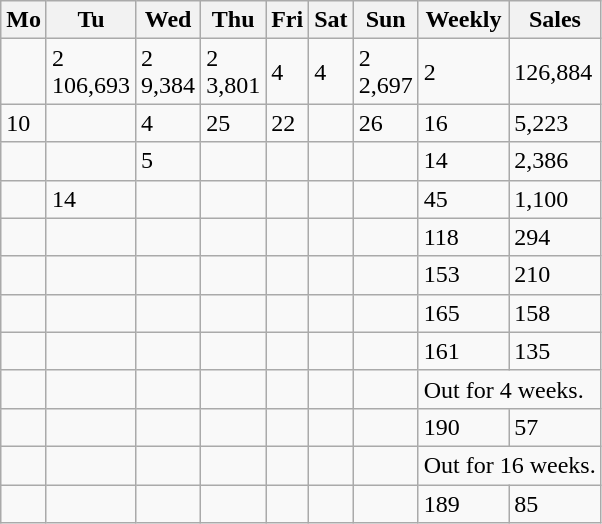<table class="wikitable">
<tr>
<th>Mo</th>
<th>Tu</th>
<th>Wed</th>
<th>Thu</th>
<th>Fri</th>
<th>Sat</th>
<th>Sun</th>
<th>Weekly</th>
<th>Sales</th>
</tr>
<tr>
<td></td>
<td>2<br>106,693</td>
<td>2<br>9,384</td>
<td>2<br>3,801</td>
<td>4</td>
<td>4</td>
<td>2<br>2,697</td>
<td>2</td>
<td>126,884</td>
</tr>
<tr>
<td>10</td>
<td></td>
<td>4</td>
<td>25</td>
<td>22</td>
<td></td>
<td>26</td>
<td>16</td>
<td>5,223</td>
</tr>
<tr>
<td></td>
<td></td>
<td>5</td>
<td></td>
<td></td>
<td></td>
<td></td>
<td>14</td>
<td>2,386</td>
</tr>
<tr>
<td></td>
<td>14</td>
<td></td>
<td></td>
<td></td>
<td></td>
<td></td>
<td>45</td>
<td>1,100</td>
</tr>
<tr>
<td></td>
<td></td>
<td></td>
<td></td>
<td></td>
<td></td>
<td></td>
<td>118</td>
<td>294</td>
</tr>
<tr>
<td></td>
<td></td>
<td></td>
<td></td>
<td></td>
<td></td>
<td></td>
<td>153</td>
<td>210</td>
</tr>
<tr>
<td></td>
<td></td>
<td></td>
<td></td>
<td></td>
<td></td>
<td></td>
<td>165</td>
<td>158</td>
</tr>
<tr>
<td></td>
<td></td>
<td></td>
<td></td>
<td></td>
<td></td>
<td></td>
<td>161</td>
<td>135</td>
</tr>
<tr>
<td></td>
<td></td>
<td></td>
<td></td>
<td></td>
<td></td>
<td></td>
<td colspan="2">Out for 4 weeks.</td>
</tr>
<tr>
<td></td>
<td></td>
<td></td>
<td></td>
<td></td>
<td></td>
<td></td>
<td>190</td>
<td>57</td>
</tr>
<tr>
<td></td>
<td></td>
<td></td>
<td></td>
<td></td>
<td></td>
<td></td>
<td colspan="2">Out for 16 weeks.</td>
</tr>
<tr>
<td></td>
<td></td>
<td></td>
<td></td>
<td></td>
<td></td>
<td></td>
<td>189</td>
<td>85</td>
</tr>
</table>
